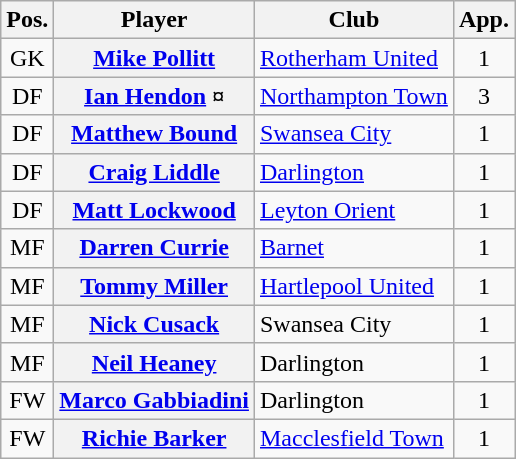<table class="wikitable plainrowheaders" style="text-align: left">
<tr>
<th scope=col>Pos.</th>
<th scope=col>Player</th>
<th scope=col>Club</th>
<th scope=col>App.</th>
</tr>
<tr>
<td style=text-align:center>GK</td>
<th scope=row><a href='#'>Mike Pollitt</a></th>
<td><a href='#'>Rotherham United</a></td>
<td style=text-align:center>1</td>
</tr>
<tr>
<td style=text-align:center>DF</td>
<th scope=row><a href='#'>Ian Hendon</a> ¤</th>
<td><a href='#'>Northampton Town</a></td>
<td style=text-align:center>3</td>
</tr>
<tr>
<td style=text-align:center>DF</td>
<th scope=row><a href='#'>Matthew Bound</a></th>
<td><a href='#'>Swansea City</a></td>
<td style=text-align:center>1</td>
</tr>
<tr>
<td style=text-align:center>DF</td>
<th scope=row><a href='#'>Craig Liddle</a></th>
<td><a href='#'>Darlington</a></td>
<td style=text-align:center>1</td>
</tr>
<tr>
<td style=text-align:center>DF</td>
<th scope=row><a href='#'>Matt Lockwood</a></th>
<td><a href='#'>Leyton Orient</a></td>
<td style=text-align:center>1</td>
</tr>
<tr>
<td style=text-align:center>MF</td>
<th scope=row><a href='#'>Darren Currie</a></th>
<td><a href='#'>Barnet</a></td>
<td style=text-align:center>1</td>
</tr>
<tr>
<td style=text-align:center>MF</td>
<th scope=row><a href='#'>Tommy Miller</a></th>
<td><a href='#'>Hartlepool United</a></td>
<td style=text-align:center>1</td>
</tr>
<tr>
<td style=text-align:center>MF</td>
<th scope=row><a href='#'>Nick Cusack</a></th>
<td>Swansea City</td>
<td style=text-align:center>1</td>
</tr>
<tr>
<td style=text-align:center>MF</td>
<th scope=row><a href='#'>Neil Heaney</a></th>
<td>Darlington</td>
<td style=text-align:center>1</td>
</tr>
<tr>
<td style=text-align:center>FW</td>
<th scope=row><a href='#'>Marco Gabbiadini</a></th>
<td>Darlington</td>
<td style=text-align:center>1</td>
</tr>
<tr>
<td style=text-align:center>FW</td>
<th scope=row><a href='#'>Richie Barker</a></th>
<td><a href='#'>Macclesfield Town</a></td>
<td style=text-align:center>1</td>
</tr>
</table>
